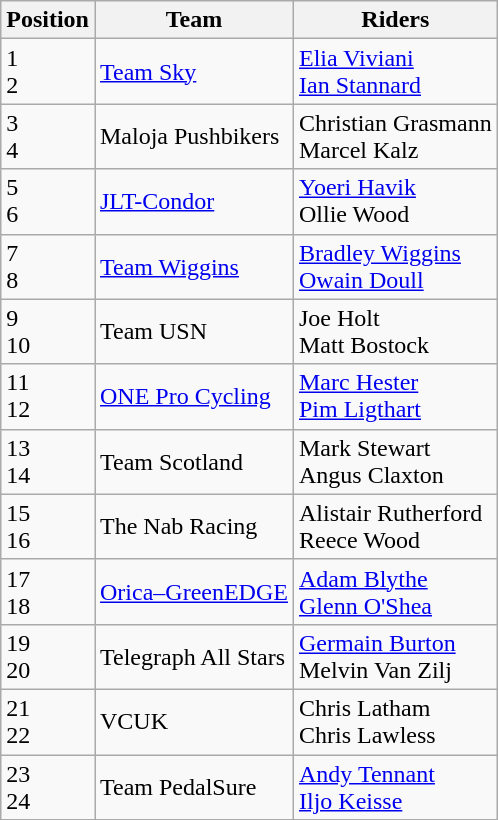<table class="wikitable">
<tr>
<th>Position</th>
<th>Team</th>
<th>Riders</th>
</tr>
<tr>
<td>1<br>2</td>
<td><a href='#'>Team Sky</a></td>
<td> <a href='#'>Elia Viviani</a><br> <a href='#'>Ian Stannard</a></td>
</tr>
<tr>
<td>3<br>4</td>
<td>Maloja Pushbikers</td>
<td> Christian Grasmann<br> Marcel Kalz</td>
</tr>
<tr>
<td>5<br>6</td>
<td><a href='#'>JLT-Condor</a></td>
<td> <a href='#'>Yoeri Havik</a><br> Ollie Wood</td>
</tr>
<tr>
<td>7<br>8</td>
<td><a href='#'>Team Wiggins</a></td>
<td> <a href='#'>Bradley Wiggins</a><br> <a href='#'>Owain Doull</a></td>
</tr>
<tr>
<td>9<br>10</td>
<td>Team USN</td>
<td> Joe Holt<br> Matt Bostock</td>
</tr>
<tr>
<td>11<br>12</td>
<td><a href='#'>ONE Pro Cycling</a></td>
<td> <a href='#'>Marc Hester</a><br> <a href='#'>Pim Ligthart</a></td>
</tr>
<tr>
<td>13<br>14</td>
<td>Team Scotland</td>
<td> Mark Stewart<br> Angus Claxton</td>
</tr>
<tr>
<td>15<br>16</td>
<td>The Nab Racing</td>
<td> Alistair Rutherford<br> Reece Wood</td>
</tr>
<tr>
<td>17<br>18</td>
<td><a href='#'>Orica–GreenEDGE</a></td>
<td> <a href='#'>Adam Blythe</a><br> <a href='#'>Glenn O'Shea</a></td>
</tr>
<tr>
<td>19<br>20</td>
<td>Telegraph All Stars</td>
<td> <a href='#'>Germain Burton</a><br> Melvin Van Zilj</td>
</tr>
<tr>
<td>21<br>22</td>
<td>VCUK</td>
<td> Chris Latham<br> Chris Lawless</td>
</tr>
<tr>
<td>23<br>24</td>
<td>Team PedalSure</td>
<td> <a href='#'>Andy Tennant</a><br> <a href='#'>Iljo Keisse</a></td>
</tr>
</table>
